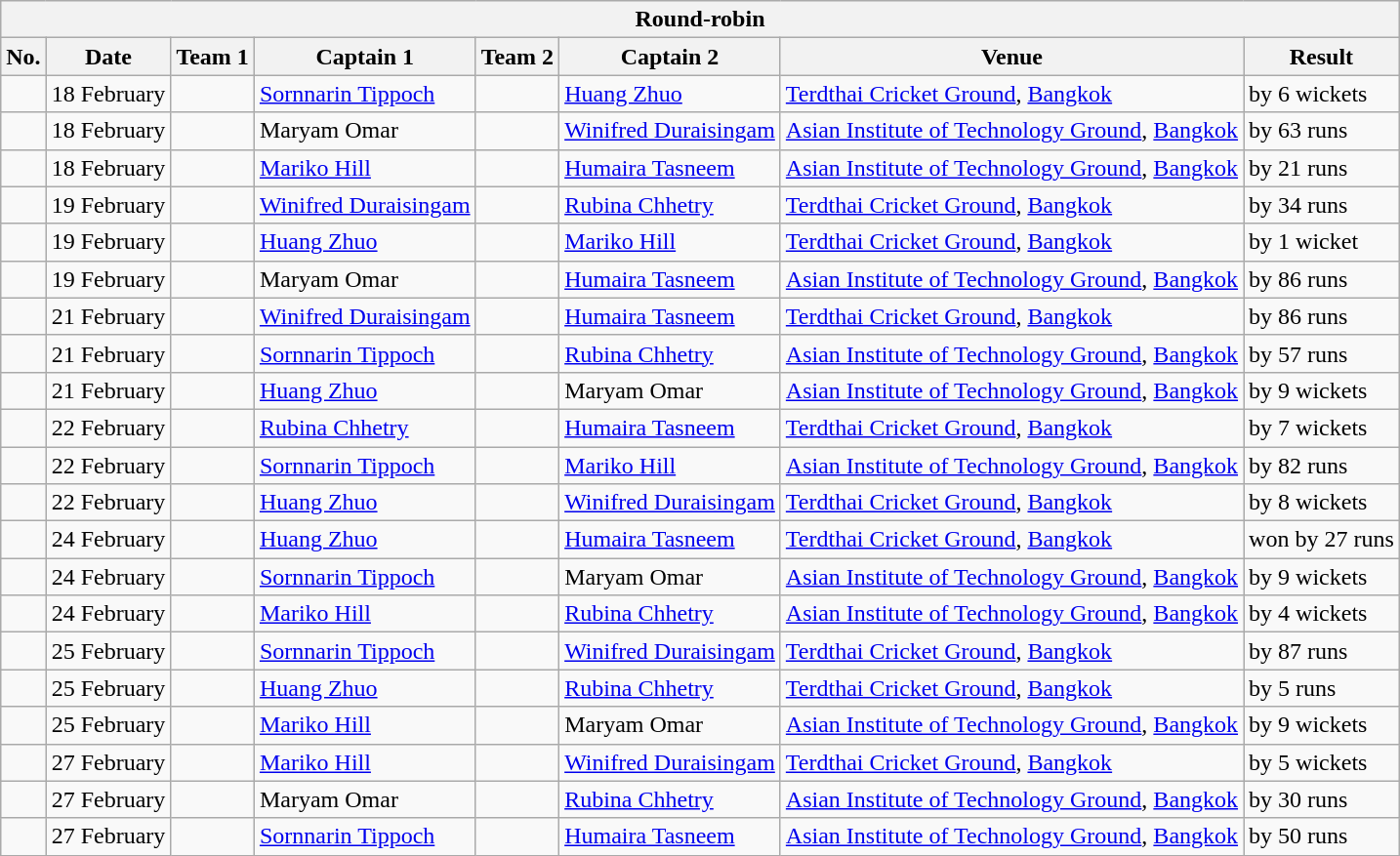<table class="wikitable">
<tr>
<th colspan="8">Round-robin</th>
</tr>
<tr>
<th>No.</th>
<th>Date</th>
<th>Team 1</th>
<th>Captain 1</th>
<th>Team 2</th>
<th>Captain 2</th>
<th>Venue</th>
<th>Result</th>
</tr>
<tr>
<td></td>
<td>18 February</td>
<td></td>
<td><a href='#'>Sornnarin Tippoch</a></td>
<td></td>
<td><a href='#'>Huang Zhuo</a></td>
<td><a href='#'>Terdthai Cricket Ground</a>, <a href='#'>Bangkok</a></td>
<td> by 6 wickets</td>
</tr>
<tr>
<td></td>
<td>18 February</td>
<td></td>
<td>Maryam Omar</td>
<td></td>
<td><a href='#'>Winifred Duraisingam</a></td>
<td><a href='#'>Asian Institute of Technology Ground</a>, <a href='#'>Bangkok</a></td>
<td> by 63 runs</td>
</tr>
<tr>
<td></td>
<td>18 February</td>
<td></td>
<td><a href='#'>Mariko Hill</a></td>
<td></td>
<td><a href='#'>Humaira Tasneem</a></td>
<td><a href='#'>Asian Institute of Technology Ground</a>, <a href='#'>Bangkok</a></td>
<td> by 21 runs</td>
</tr>
<tr>
<td></td>
<td>19 February</td>
<td></td>
<td><a href='#'>Winifred Duraisingam</a></td>
<td></td>
<td><a href='#'>Rubina Chhetry</a></td>
<td><a href='#'>Terdthai Cricket Ground</a>, <a href='#'>Bangkok</a></td>
<td> by 34 runs</td>
</tr>
<tr>
<td></td>
<td>19 February</td>
<td></td>
<td><a href='#'>Huang Zhuo</a></td>
<td></td>
<td><a href='#'>Mariko Hill</a></td>
<td><a href='#'>Terdthai Cricket Ground</a>, <a href='#'>Bangkok</a></td>
<td> by 1 wicket</td>
</tr>
<tr>
<td></td>
<td>19 February</td>
<td></td>
<td>Maryam Omar</td>
<td></td>
<td><a href='#'>Humaira Tasneem</a></td>
<td><a href='#'>Asian Institute of Technology Ground</a>, <a href='#'>Bangkok</a></td>
<td> by 86 runs</td>
</tr>
<tr>
<td></td>
<td>21 February</td>
<td></td>
<td><a href='#'>Winifred Duraisingam</a></td>
<td></td>
<td><a href='#'>Humaira Tasneem</a></td>
<td><a href='#'>Terdthai Cricket Ground</a>, <a href='#'>Bangkok</a></td>
<td> by 86 runs</td>
</tr>
<tr>
<td></td>
<td>21 February</td>
<td></td>
<td><a href='#'>Sornnarin Tippoch</a></td>
<td></td>
<td><a href='#'>Rubina Chhetry</a></td>
<td><a href='#'>Asian Institute of Technology Ground</a>, <a href='#'>Bangkok</a></td>
<td> by 57 runs</td>
</tr>
<tr>
<td></td>
<td>21 February</td>
<td></td>
<td><a href='#'>Huang Zhuo</a></td>
<td></td>
<td>Maryam Omar</td>
<td><a href='#'>Asian Institute of Technology Ground</a>, <a href='#'>Bangkok</a></td>
<td> by 9 wickets</td>
</tr>
<tr>
<td></td>
<td>22 February</td>
<td></td>
<td><a href='#'>Rubina Chhetry</a></td>
<td></td>
<td><a href='#'>Humaira Tasneem</a></td>
<td><a href='#'>Terdthai Cricket Ground</a>, <a href='#'>Bangkok</a></td>
<td> by 7 wickets</td>
</tr>
<tr>
<td></td>
<td>22 February</td>
<td></td>
<td><a href='#'>Sornnarin Tippoch</a></td>
<td></td>
<td><a href='#'>Mariko Hill</a></td>
<td><a href='#'>Asian Institute of Technology Ground</a>, <a href='#'>Bangkok</a></td>
<td> by 82 runs</td>
</tr>
<tr>
<td></td>
<td>22 February</td>
<td></td>
<td><a href='#'>Huang Zhuo</a></td>
<td></td>
<td><a href='#'>Winifred Duraisingam</a></td>
<td><a href='#'>Terdthai Cricket Ground</a>, <a href='#'>Bangkok</a></td>
<td> by 8 wickets</td>
</tr>
<tr>
<td></td>
<td>24 February</td>
<td></td>
<td><a href='#'>Huang Zhuo</a></td>
<td></td>
<td><a href='#'>Humaira Tasneem</a></td>
<td><a href='#'>Terdthai Cricket Ground</a>, <a href='#'>Bangkok</a></td>
<td> won by 27 runs</td>
</tr>
<tr>
<td></td>
<td>24 February</td>
<td></td>
<td><a href='#'>Sornnarin Tippoch</a></td>
<td></td>
<td>Maryam Omar</td>
<td><a href='#'>Asian Institute of Technology Ground</a>, <a href='#'>Bangkok</a></td>
<td> by 9 wickets</td>
</tr>
<tr>
<td></td>
<td>24 February</td>
<td></td>
<td><a href='#'>Mariko Hill</a></td>
<td></td>
<td><a href='#'>Rubina Chhetry</a></td>
<td><a href='#'>Asian Institute of Technology Ground</a>, <a href='#'>Bangkok</a></td>
<td> by 4 wickets</td>
</tr>
<tr>
<td></td>
<td>25 February</td>
<td></td>
<td><a href='#'>Sornnarin Tippoch</a></td>
<td></td>
<td><a href='#'>Winifred Duraisingam</a></td>
<td><a href='#'>Terdthai Cricket Ground</a>, <a href='#'>Bangkok</a></td>
<td> by 87 runs</td>
</tr>
<tr>
<td></td>
<td>25 February</td>
<td></td>
<td><a href='#'>Huang Zhuo</a></td>
<td></td>
<td><a href='#'>Rubina Chhetry</a></td>
<td><a href='#'>Terdthai Cricket Ground</a>, <a href='#'>Bangkok</a></td>
<td> by 5 runs</td>
</tr>
<tr>
<td></td>
<td>25 February</td>
<td></td>
<td><a href='#'>Mariko Hill</a></td>
<td></td>
<td>Maryam Omar</td>
<td><a href='#'>Asian Institute of Technology Ground</a>, <a href='#'>Bangkok</a></td>
<td> by 9 wickets</td>
</tr>
<tr>
<td></td>
<td>27 February</td>
<td></td>
<td><a href='#'>Mariko Hill</a></td>
<td></td>
<td><a href='#'>Winifred Duraisingam</a></td>
<td><a href='#'>Terdthai Cricket Ground</a>, <a href='#'>Bangkok</a></td>
<td> by 5 wickets</td>
</tr>
<tr>
<td></td>
<td>27 February</td>
<td></td>
<td>Maryam Omar</td>
<td></td>
<td><a href='#'>Rubina Chhetry</a></td>
<td><a href='#'>Asian Institute of Technology Ground</a>, <a href='#'>Bangkok</a></td>
<td> by 30 runs</td>
</tr>
<tr>
<td></td>
<td>27 February</td>
<td></td>
<td><a href='#'>Sornnarin Tippoch</a></td>
<td></td>
<td><a href='#'>Humaira Tasneem</a></td>
<td><a href='#'>Asian Institute of Technology Ground</a>, <a href='#'>Bangkok</a></td>
<td> by 50 runs</td>
</tr>
</table>
